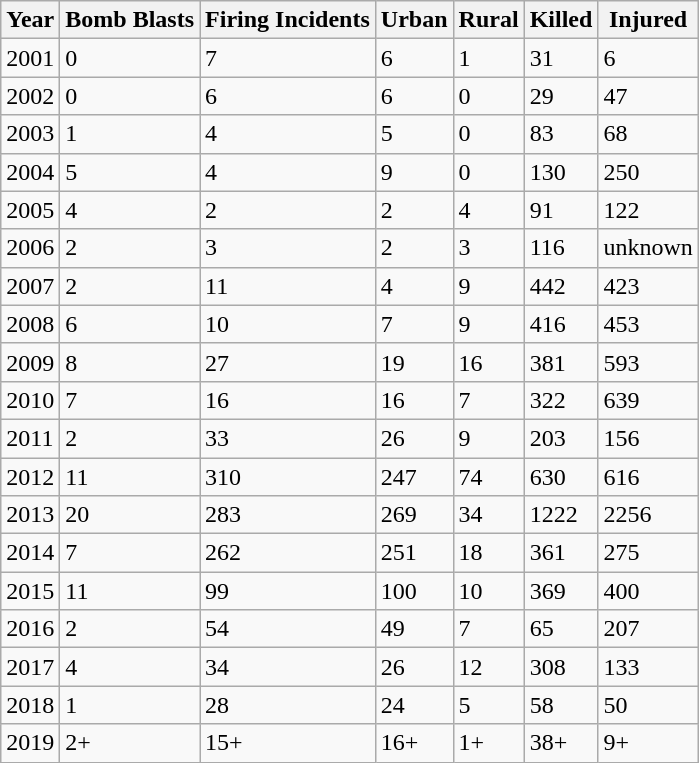<table class="wikitable">
<tr>
<th>Year</th>
<th>Bomb Blasts</th>
<th>Firing Incidents</th>
<th>Urban</th>
<th>Rural</th>
<th>Killed</th>
<th>Injured</th>
</tr>
<tr>
<td>2001</td>
<td>0</td>
<td>7</td>
<td>6</td>
<td>1</td>
<td>31</td>
<td>6</td>
</tr>
<tr>
<td>2002</td>
<td>0</td>
<td>6</td>
<td>6</td>
<td>0</td>
<td>29</td>
<td>47</td>
</tr>
<tr>
<td>2003</td>
<td>1</td>
<td>4</td>
<td>5</td>
<td>0</td>
<td>83</td>
<td>68</td>
</tr>
<tr>
<td>2004</td>
<td>5</td>
<td>4</td>
<td>9</td>
<td>0</td>
<td>130</td>
<td>250</td>
</tr>
<tr>
<td>2005</td>
<td>4</td>
<td>2</td>
<td>2</td>
<td>4</td>
<td>91</td>
<td>122</td>
</tr>
<tr>
<td>2006</td>
<td>2</td>
<td>3</td>
<td>2</td>
<td>3</td>
<td>116</td>
<td>unknown</td>
</tr>
<tr>
<td>2007</td>
<td>2</td>
<td>11</td>
<td>4</td>
<td>9</td>
<td>442</td>
<td>423</td>
</tr>
<tr>
<td>2008</td>
<td>6</td>
<td>10</td>
<td>7</td>
<td>9</td>
<td>416</td>
<td>453</td>
</tr>
<tr>
<td>2009</td>
<td>8</td>
<td>27</td>
<td>19</td>
<td>16</td>
<td>381</td>
<td>593</td>
</tr>
<tr>
<td>2010</td>
<td>7</td>
<td>16</td>
<td>16</td>
<td>7</td>
<td>322</td>
<td>639</td>
</tr>
<tr>
<td>2011</td>
<td>2</td>
<td>33</td>
<td>26</td>
<td>9</td>
<td>203</td>
<td>156</td>
</tr>
<tr>
<td>2012</td>
<td>11</td>
<td>310</td>
<td>247</td>
<td>74</td>
<td>630</td>
<td>616</td>
</tr>
<tr>
<td>2013</td>
<td>20</td>
<td>283</td>
<td>269</td>
<td>34</td>
<td>1222</td>
<td>2256</td>
</tr>
<tr>
<td>2014</td>
<td>7</td>
<td>262</td>
<td>251</td>
<td>18</td>
<td>361</td>
<td>275</td>
</tr>
<tr>
<td>2015</td>
<td>11</td>
<td>99</td>
<td>100</td>
<td>10</td>
<td>369</td>
<td>400</td>
</tr>
<tr>
<td>2016</td>
<td>2</td>
<td>54</td>
<td>49</td>
<td>7</td>
<td>65</td>
<td>207</td>
</tr>
<tr>
<td>2017</td>
<td>4</td>
<td>34</td>
<td>26</td>
<td>12</td>
<td>308</td>
<td>133</td>
</tr>
<tr>
<td>2018</td>
<td>1</td>
<td>28</td>
<td>24</td>
<td>5</td>
<td>58</td>
<td>50</td>
</tr>
<tr>
<td>2019</td>
<td>2+</td>
<td>15+</td>
<td>16+</td>
<td>1+</td>
<td>38+</td>
<td>9+</td>
</tr>
</table>
